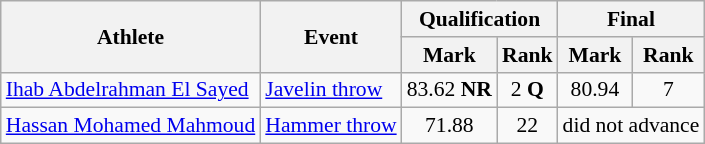<table class=wikitable style="font-size:90%;">
<tr>
<th rowspan="2">Athlete</th>
<th rowspan="2">Event</th>
<th colspan="2">Qualification</th>
<th colspan="2">Final</th>
</tr>
<tr>
<th>Mark</th>
<th>Rank</th>
<th>Mark</th>
<th>Rank</th>
</tr>
<tr style="border-top: single;">
<td><a href='#'>Ihab Abdelrahman El Sayed</a></td>
<td><a href='#'>Javelin throw</a></td>
<td align=center>83.62 <strong>NR</strong></td>
<td align=center>2 <strong>Q</strong></td>
<td align=center>80.94</td>
<td align=center>7</td>
</tr>
<tr style="border-top: single;">
<td><a href='#'>Hassan Mohamed Mahmoud</a></td>
<td><a href='#'>Hammer throw</a></td>
<td align=center>71.88</td>
<td align=center>22</td>
<td align=center colspan=2>did not advance</td>
</tr>
</table>
